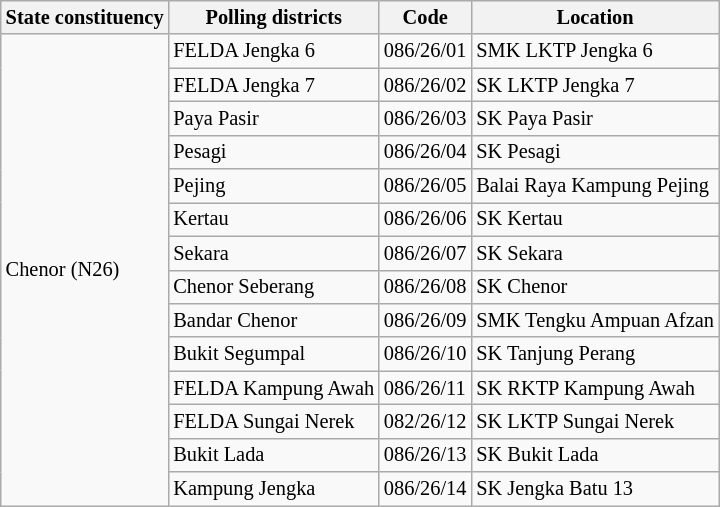<table class="wikitable sortable mw-collapsible" style="white-space:nowrap;font-size:85%">
<tr>
<th>State constituency</th>
<th>Polling districts</th>
<th>Code</th>
<th>Location</th>
</tr>
<tr>
<td rowspan="14">Chenor (N26)</td>
<td>FELDA Jengka 6</td>
<td>086/26/01</td>
<td>SMK LKTP Jengka 6</td>
</tr>
<tr>
<td>FELDA Jengka 7</td>
<td>086/26/02</td>
<td>SK LKTP Jengka 7</td>
</tr>
<tr>
<td>Paya Pasir</td>
<td>086/26/03</td>
<td>SK Paya Pasir</td>
</tr>
<tr>
<td>Pesagi</td>
<td>086/26/04</td>
<td>SK Pesagi</td>
</tr>
<tr>
<td>Pejing</td>
<td>086/26/05</td>
<td>Balai Raya Kampung Pejing</td>
</tr>
<tr>
<td>Kertau</td>
<td>086/26/06</td>
<td>SK Kertau</td>
</tr>
<tr>
<td>Sekara</td>
<td>086/26/07</td>
<td>SK Sekara</td>
</tr>
<tr>
<td>Chenor Seberang</td>
<td>086/26/08</td>
<td>SK Chenor</td>
</tr>
<tr>
<td>Bandar Chenor</td>
<td>086/26/09</td>
<td>SMK Tengku Ampuan Afzan</td>
</tr>
<tr>
<td>Bukit Segumpal</td>
<td>086/26/10</td>
<td>SK Tanjung Perang</td>
</tr>
<tr>
<td>FELDA Kampung Awah</td>
<td>086/26/11</td>
<td>SK RKTP Kampung Awah</td>
</tr>
<tr>
<td>FELDA Sungai Nerek</td>
<td>082/26/12</td>
<td>SK LKTP Sungai Nerek</td>
</tr>
<tr>
<td>Bukit Lada</td>
<td>086/26/13</td>
<td>SK Bukit Lada</td>
</tr>
<tr>
<td>Kampung Jengka</td>
<td>086/26/14</td>
<td>SK Jengka Batu 13</td>
</tr>
</table>
